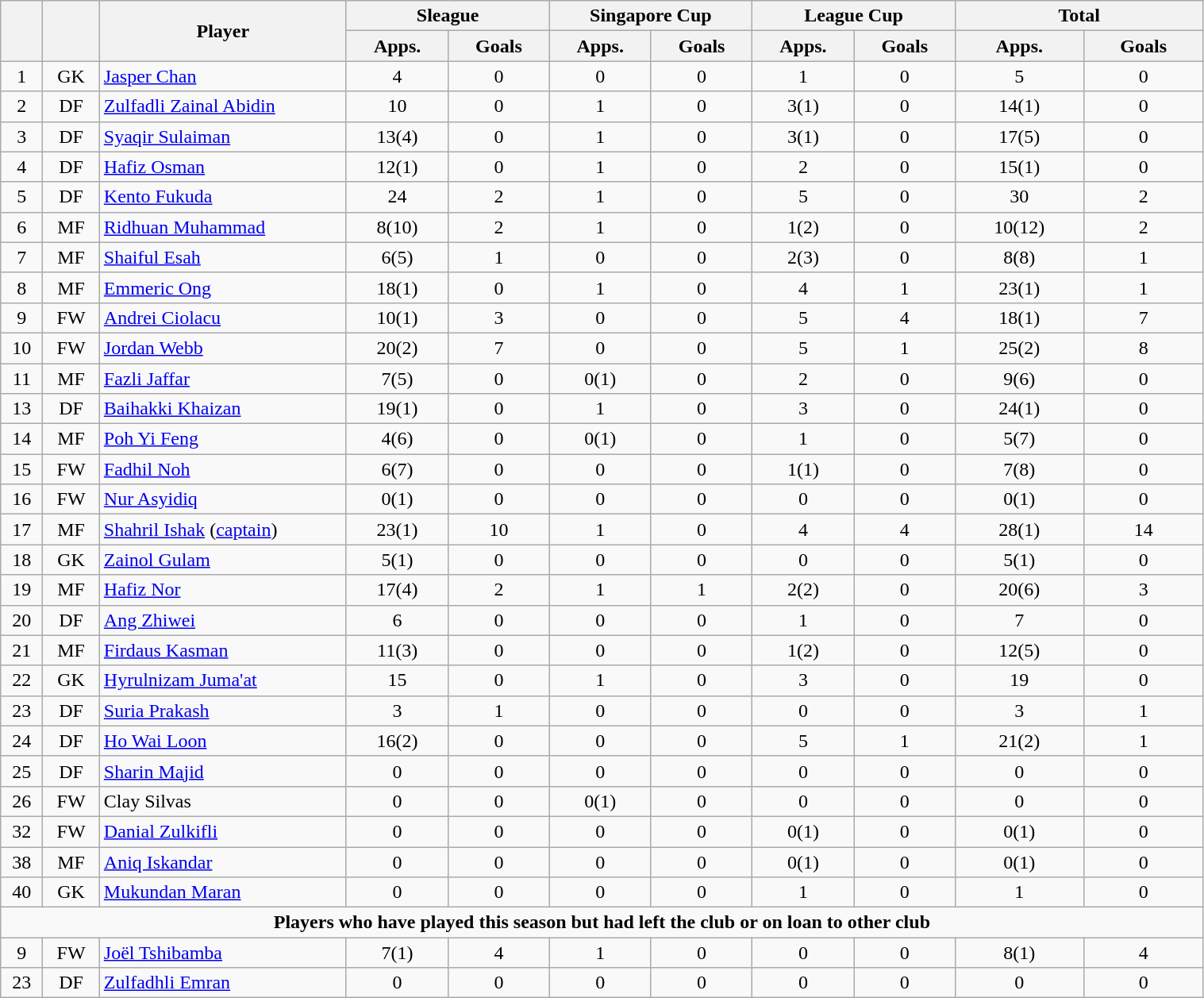<table class="wikitable" style="text-align:center; font-size:100%; width:80%;">
<tr>
<th rowspan=2></th>
<th rowspan=2></th>
<th rowspan=2 width="200">Player</th>
<th colspan=2 width="105">Sleague</th>
<th colspan=2 width="105">Singapore Cup</th>
<th colspan=2 width="105">League Cup</th>
<th colspan=2 width="130">Total</th>
</tr>
<tr>
<th>Apps.</th>
<th>Goals</th>
<th>Apps.</th>
<th>Goals</th>
<th>Apps.</th>
<th>Goals</th>
<th>Apps.</th>
<th>Goals</th>
</tr>
<tr>
<td>1</td>
<td>GK</td>
<td align=left> <a href='#'>Jasper Chan</a></td>
<td>4</td>
<td>0</td>
<td>0</td>
<td>0</td>
<td>1</td>
<td>0</td>
<td>5</td>
<td>0</td>
</tr>
<tr>
<td>2</td>
<td>DF</td>
<td align=left> <a href='#'>Zulfadli Zainal Abidin</a></td>
<td>10</td>
<td>0</td>
<td>1</td>
<td>0</td>
<td>3(1)</td>
<td>0</td>
<td>14(1)</td>
<td>0</td>
</tr>
<tr>
<td>3</td>
<td>DF</td>
<td align=left> <a href='#'>Syaqir Sulaiman</a></td>
<td>13(4)</td>
<td>0</td>
<td>1</td>
<td>0</td>
<td>3(1)</td>
<td>0</td>
<td>17(5)</td>
<td>0</td>
</tr>
<tr>
<td>4</td>
<td>DF</td>
<td align=left> <a href='#'>Hafiz Osman</a></td>
<td>12(1)</td>
<td>0</td>
<td>1</td>
<td>0</td>
<td>2</td>
<td>0</td>
<td>15(1)</td>
<td>0</td>
</tr>
<tr>
<td>5</td>
<td>DF</td>
<td align=left> <a href='#'>Kento Fukuda</a></td>
<td>24</td>
<td>2</td>
<td>1</td>
<td>0</td>
<td>5</td>
<td>0</td>
<td>30</td>
<td>2</td>
</tr>
<tr>
<td>6</td>
<td>MF</td>
<td align=left> <a href='#'>Ridhuan Muhammad</a></td>
<td>8(10)</td>
<td>2</td>
<td>1</td>
<td>0</td>
<td>1(2)</td>
<td>0</td>
<td>10(12)</td>
<td>2</td>
</tr>
<tr>
<td>7</td>
<td>MF</td>
<td align=left> <a href='#'>Shaiful Esah</a></td>
<td>6(5)</td>
<td>1</td>
<td>0</td>
<td>0</td>
<td>2(3)</td>
<td>0</td>
<td>8(8)</td>
<td>1</td>
</tr>
<tr>
<td>8</td>
<td>MF</td>
<td align=left> <a href='#'>Emmeric Ong</a></td>
<td>18(1)</td>
<td>0</td>
<td>1</td>
<td>0</td>
<td>4</td>
<td>1</td>
<td>23(1)</td>
<td>1</td>
</tr>
<tr>
<td>9</td>
<td>FW</td>
<td align=left> <a href='#'>Andrei Ciolacu</a></td>
<td>10(1)</td>
<td>3</td>
<td>0</td>
<td>0</td>
<td>5</td>
<td>4</td>
<td>18(1)</td>
<td>7</td>
</tr>
<tr>
<td>10</td>
<td>FW</td>
<td align=left> <a href='#'>Jordan Webb</a></td>
<td>20(2)</td>
<td>7</td>
<td>0</td>
<td>0</td>
<td>5</td>
<td>1</td>
<td>25(2)</td>
<td>8</td>
</tr>
<tr>
<td>11</td>
<td>MF</td>
<td align=left> <a href='#'>Fazli Jaffar</a></td>
<td>7(5)</td>
<td>0</td>
<td>0(1)</td>
<td>0</td>
<td>2</td>
<td>0</td>
<td>9(6)</td>
<td>0</td>
</tr>
<tr>
<td>13</td>
<td>DF</td>
<td align=left> <a href='#'>Baihakki Khaizan</a></td>
<td>19(1)</td>
<td>0</td>
<td>1</td>
<td>0</td>
<td>3</td>
<td>0</td>
<td>24(1)</td>
<td>0</td>
</tr>
<tr>
<td>14</td>
<td>MF</td>
<td align=left> <a href='#'>Poh Yi Feng</a></td>
<td>4(6)</td>
<td>0</td>
<td>0(1)</td>
<td>0</td>
<td>1</td>
<td>0</td>
<td>5(7)</td>
<td>0</td>
</tr>
<tr>
<td>15</td>
<td>FW</td>
<td align=left> <a href='#'>Fadhil Noh</a></td>
<td>6(7)</td>
<td>0</td>
<td>0</td>
<td>0</td>
<td>1(1)</td>
<td>0</td>
<td>7(8)</td>
<td>0</td>
</tr>
<tr>
<td>16</td>
<td>FW</td>
<td align=left> <a href='#'>Nur Asyidiq</a></td>
<td>0(1)</td>
<td>0</td>
<td>0</td>
<td>0</td>
<td>0</td>
<td>0</td>
<td>0(1)</td>
<td>0</td>
</tr>
<tr>
<td>17</td>
<td>MF</td>
<td align=left> <a href='#'>Shahril Ishak</a> (<a href='#'>captain</a>)</td>
<td>23(1)</td>
<td>10</td>
<td>1</td>
<td>0</td>
<td>4</td>
<td>4</td>
<td>28(1)</td>
<td>14</td>
</tr>
<tr>
<td>18</td>
<td>GK</td>
<td align=left> <a href='#'>Zainol Gulam</a></td>
<td>5(1)</td>
<td>0</td>
<td>0</td>
<td>0</td>
<td>0</td>
<td>0</td>
<td>5(1)</td>
<td>0</td>
</tr>
<tr>
<td>19</td>
<td>MF</td>
<td align=left> <a href='#'>Hafiz Nor</a></td>
<td>17(4)</td>
<td>2</td>
<td>1</td>
<td>1</td>
<td>2(2)</td>
<td>0</td>
<td>20(6)</td>
<td>3</td>
</tr>
<tr>
<td>20</td>
<td>DF</td>
<td align=left> <a href='#'>Ang Zhiwei</a></td>
<td>6</td>
<td>0</td>
<td>0</td>
<td>0</td>
<td>1</td>
<td>0</td>
<td>7</td>
<td>0</td>
</tr>
<tr>
<td>21</td>
<td>MF</td>
<td align=left> <a href='#'>Firdaus Kasman</a></td>
<td>11(3)</td>
<td>0</td>
<td>0</td>
<td>0</td>
<td>1(2)</td>
<td>0</td>
<td>12(5)</td>
<td>0</td>
</tr>
<tr>
<td>22</td>
<td>GK</td>
<td align=left> <a href='#'>Hyrulnizam Juma'at</a></td>
<td>15</td>
<td>0</td>
<td>1</td>
<td>0</td>
<td>3</td>
<td>0</td>
<td>19</td>
<td>0</td>
</tr>
<tr>
<td>23</td>
<td>DF</td>
<td align=left> <a href='#'>Suria Prakash</a></td>
<td>3</td>
<td>1</td>
<td>0</td>
<td>0</td>
<td>0</td>
<td>0</td>
<td>3</td>
<td>1</td>
</tr>
<tr>
<td>24</td>
<td>DF</td>
<td align=left> <a href='#'>Ho Wai Loon</a></td>
<td>16(2)</td>
<td>0</td>
<td>0</td>
<td>0</td>
<td>5</td>
<td>1</td>
<td>21(2)</td>
<td>1</td>
</tr>
<tr>
<td>25</td>
<td>DF</td>
<td align=left> <a href='#'>Sharin Majid</a></td>
<td>0</td>
<td>0</td>
<td>0</td>
<td>0</td>
<td>0</td>
<td>0</td>
<td>0</td>
<td>0</td>
</tr>
<tr>
<td>26</td>
<td>FW</td>
<td align=left> Clay Silvas</td>
<td>0</td>
<td>0</td>
<td>0(1)</td>
<td>0</td>
<td>0</td>
<td>0</td>
<td>0</td>
<td>0</td>
</tr>
<tr>
<td>32</td>
<td>FW</td>
<td align=left> <a href='#'>Danial Zulkifli</a></td>
<td>0</td>
<td>0</td>
<td>0</td>
<td>0</td>
<td>0(1)</td>
<td>0</td>
<td>0(1)</td>
<td>0</td>
</tr>
<tr>
<td>38</td>
<td>MF</td>
<td align=left> <a href='#'>Aniq Iskandar</a></td>
<td>0</td>
<td>0</td>
<td>0</td>
<td>0</td>
<td>0(1)</td>
<td>0</td>
<td>0(1)</td>
<td>0</td>
</tr>
<tr>
<td>40</td>
<td>GK</td>
<td align=left> <a href='#'>Mukundan Maran</a></td>
<td>0</td>
<td>0</td>
<td>0</td>
<td>0</td>
<td>1</td>
<td>0</td>
<td>1</td>
<td>0</td>
</tr>
<tr>
<td colspan="17"><strong>Players who have played this season but had left the club or on loan to other club</strong></td>
</tr>
<tr>
<td>9</td>
<td>FW</td>
<td align=left> <a href='#'>Joël Tshibamba</a></td>
<td>7(1)</td>
<td>4</td>
<td>1</td>
<td>0</td>
<td>0</td>
<td>0</td>
<td>8(1)</td>
<td>4</td>
</tr>
<tr>
<td>23</td>
<td>DF</td>
<td align=left> <a href='#'>Zulfadhli Emran</a></td>
<td>0</td>
<td>0</td>
<td>0</td>
<td>0</td>
<td>0</td>
<td>0</td>
<td>0</td>
<td>0</td>
</tr>
</table>
